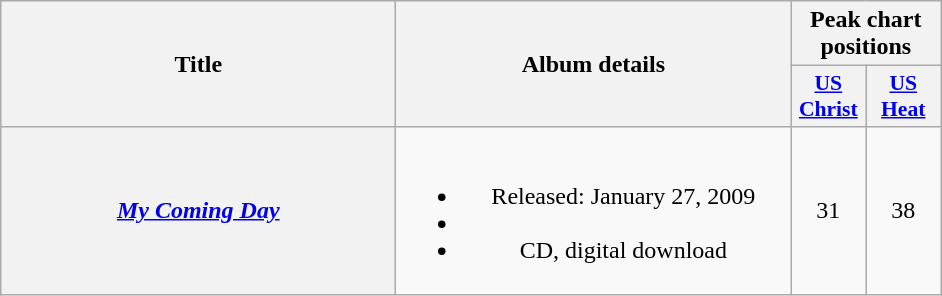<table class="wikitable plainrowheaders" style="text-align:center;">
<tr>
<th scope="col" rowspan="2" style="width:16em;">Title</th>
<th scope="col" rowspan="2" style="width:16em;">Album details</th>
<th scope="col" colspan="2">Peak chart positions</th>
</tr>
<tr>
<th style="width:3em; font-size:90%"><a href='#'>US<br>Christ</a></th>
<th style="width:3em; font-size:90%"><a href='#'>US<br>Heat</a></th>
</tr>
<tr>
<th scope="row"><em><a href='#'>My Coming Day</a></em></th>
<td><br><ul><li>Released: January 27, 2009</li><li></li><li>CD, digital download</li></ul></td>
<td>31</td>
<td>38</td>
</tr>
</table>
